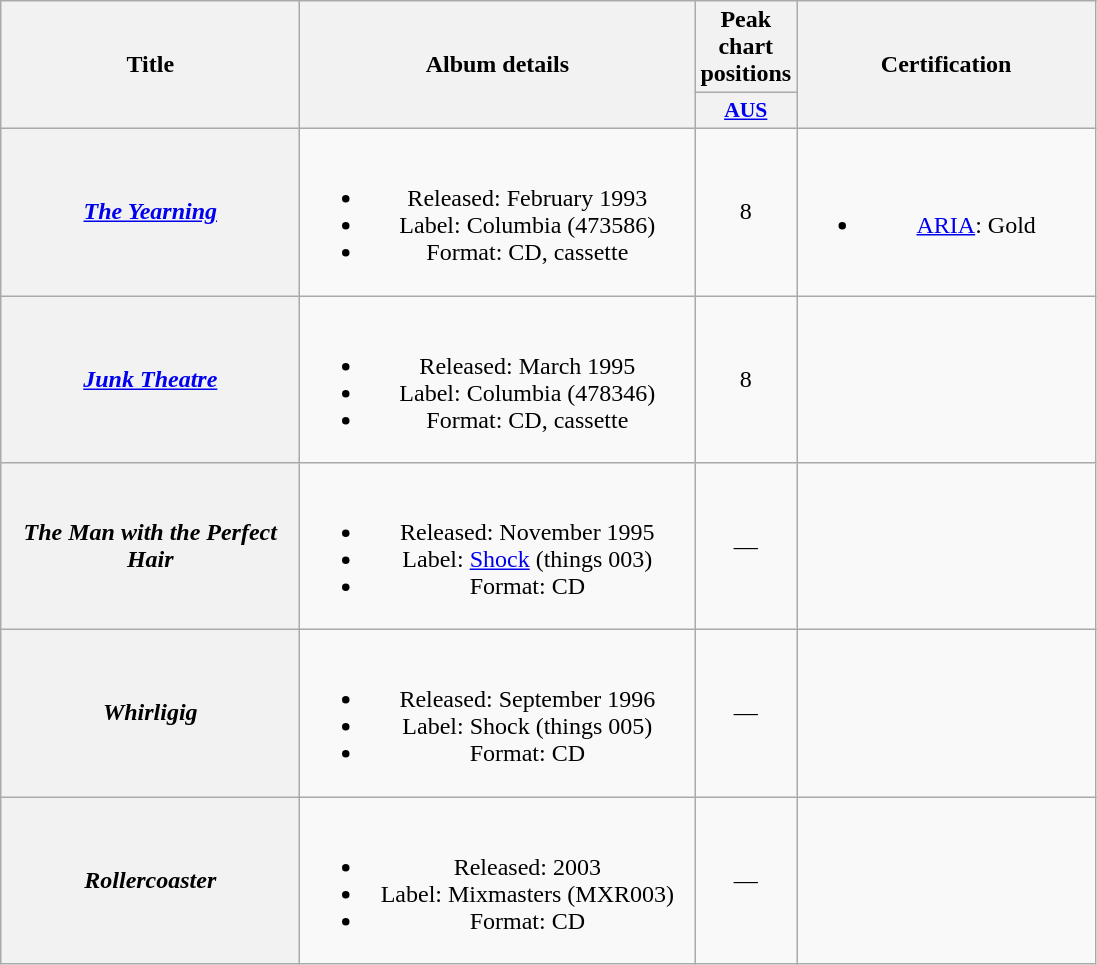<table class="wikitable plainrowheaders" style="text-align:center;" border="1">
<tr>
<th scope="col" rowspan="2" style="width:12em;">Title</th>
<th scope="col" rowspan="2" style="width:16em;">Album details</th>
<th scope="col" colspan="1">Peak chart positions</th>
<th scope="col" rowspan="2" style="width:12em;">Certification</th>
</tr>
<tr>
<th scope="col" style="width:3em;font-size:90%;"><a href='#'>AUS</a><br></th>
</tr>
<tr>
<th scope="row"><em><a href='#'>The Yearning</a></em></th>
<td><br><ul><li>Released: February 1993</li><li>Label: Columbia (473586)</li><li>Format: CD, cassette</li></ul></td>
<td>8</td>
<td><br><ul><li><a href='#'>ARIA</a>: Gold</li></ul></td>
</tr>
<tr>
<th scope="row"><em><a href='#'>Junk Theatre</a></em></th>
<td><br><ul><li>Released: March 1995</li><li>Label: Columbia (478346)</li><li>Format: CD, cassette</li></ul></td>
<td>8</td>
<td></td>
</tr>
<tr>
<th scope="row"><em>The Man with the Perfect Hair</em></th>
<td><br><ul><li>Released: November 1995</li><li>Label: <a href='#'>Shock</a> (things 003)</li><li>Format: CD</li></ul></td>
<td>—</td>
<td></td>
</tr>
<tr>
<th scope="row"><em>Whirligig</em></th>
<td><br><ul><li>Released: September 1996</li><li>Label: Shock (things 005)</li><li>Format: CD</li></ul></td>
<td>—</td>
<td></td>
</tr>
<tr>
<th scope="row"><em>Rollercoaster</em></th>
<td><br><ul><li>Released: 2003</li><li>Label: Mixmasters (MXR003)</li><li>Format: CD</li></ul></td>
<td>—</td>
<td></td>
</tr>
</table>
